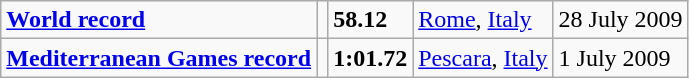<table class="wikitable">
<tr>
<td><strong><a href='#'>World record</a></strong></td>
<td></td>
<td><strong>58.12</strong></td>
<td><a href='#'>Rome</a>, <a href='#'>Italy</a></td>
<td>28 July 2009</td>
</tr>
<tr>
<td><strong><a href='#'>Mediterranean Games record</a></strong></td>
<td></td>
<td><strong>1:01.72</strong></td>
<td><a href='#'>Pescara</a>, <a href='#'>Italy</a></td>
<td>1 July 2009</td>
</tr>
</table>
